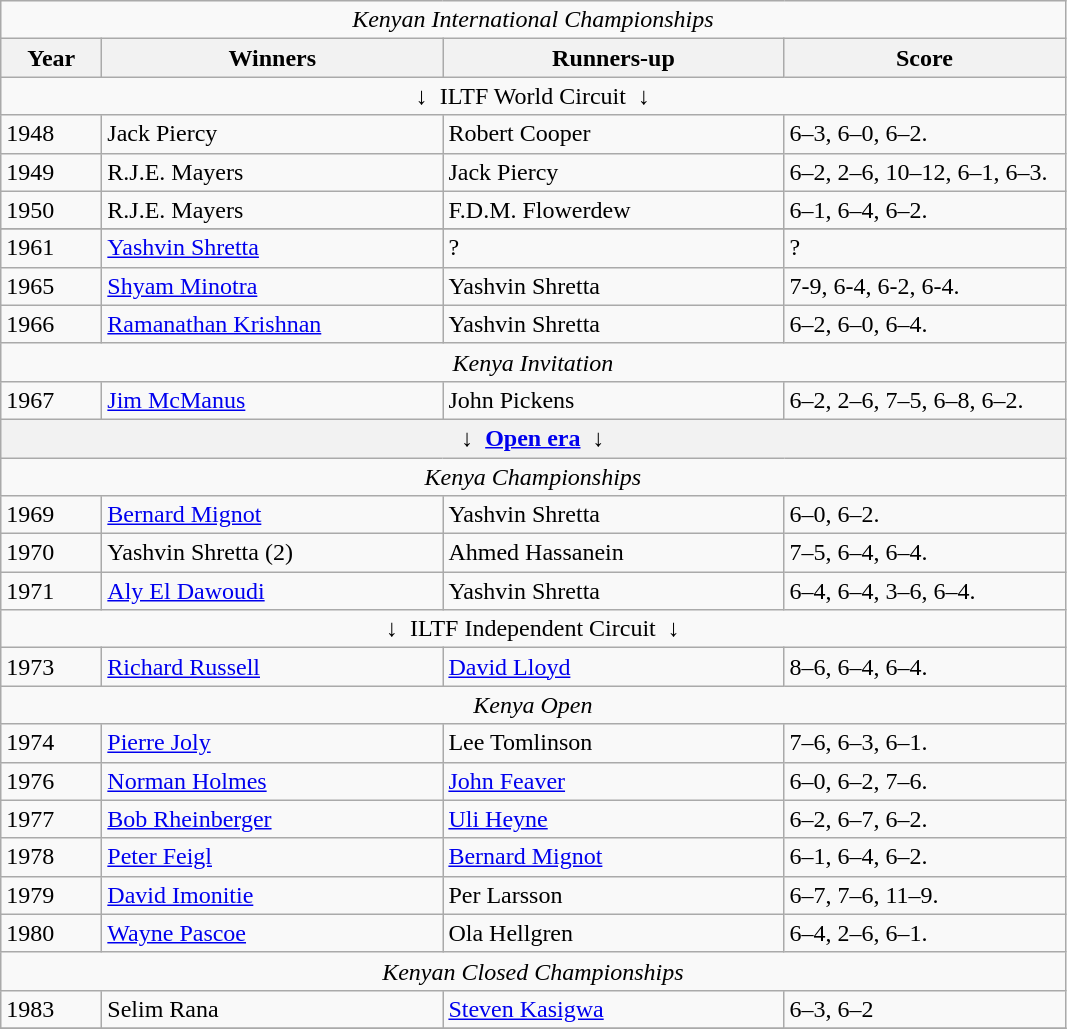<table class="wikitable sortable">
<tr>
<td colspan=4 align=center><em>Kenyan International Championships</em></td>
</tr>
<tr>
<th style="width:60px">Year</th>
<th style="width:220px">Winners</th>
<th style="width:220px">Runners-up</th>
<th style="width:180px" class="unsortable">Score</th>
</tr>
<tr>
<td colspan=4 align=center>↓  ILTF World Circuit  ↓</td>
</tr>
<tr>
<td>1948</td>
<td> Jack Piercy</td>
<td> Robert Cooper</td>
<td>6–3, 6–0, 6–2.</td>
</tr>
<tr>
<td>1949</td>
<td>  R.J.E. Mayers</td>
<td> Jack Piercy</td>
<td>6–2, 2–6, 10–12, 6–1, 6–3.</td>
</tr>
<tr>
<td>1950</td>
<td>  R.J.E. Mayers</td>
<td> F.D.M. Flowerdew</td>
<td>6–1, 6–4, 6–2.</td>
</tr>
<tr 1954                              Saeed Cockar>
</tr>
<tr 1955                              Saeed Cockar>
</tr>
<tr 1959                              Saeed Cockar>
<td>1961</td>
<td> <a href='#'>Yashvin Shretta</a></td>
<td>?</td>
<td>?</td>
</tr>
<tr 1962                              Saeed Cockar>
<td>1965</td>
<td> <a href='#'>Shyam Minotra</a></td>
<td> Yashvin Shretta</td>
<td>7-9, 6-4, 6-2, 6-4.</td>
</tr>
<tr>
<td>1966</td>
<td> <a href='#'>Ramanathan Krishnan</a></td>
<td> Yashvin Shretta</td>
<td>6–2, 6–0, 6–4.</td>
</tr>
<tr>
<td colspan=4 align=center><em>Kenya Invitation</em></td>
</tr>
<tr>
<td>1967</td>
<td> <a href='#'>Jim McManus</a></td>
<td> John Pickens</td>
<td>6–2, 2–6, 7–5, 6–8, 6–2.</td>
</tr>
<tr>
<th colspan=5 align=center>↓  <a href='#'>Open era</a>  ↓</th>
</tr>
<tr>
<td colspan=4 align=center><em>Kenya Championships</em></td>
</tr>
<tr>
<td>1969</td>
<td> <a href='#'>Bernard Mignot</a></td>
<td> Yashvin Shretta</td>
<td>6–0, 6–2.</td>
</tr>
<tr>
<td>1970</td>
<td> Yashvin Shretta (2)</td>
<td> Ahmed Hassanein</td>
<td>7–5, 6–4, 6–4.</td>
</tr>
<tr>
<td>1971</td>
<td> <a href='#'>Aly El Dawoudi</a></td>
<td> Yashvin Shretta</td>
<td>6–4, 6–4, 3–6, 6–4.</td>
</tr>
<tr>
<td colspan=4 align=center>↓  ILTF Independent Circuit  ↓</td>
</tr>
<tr>
<td>1973</td>
<td> <a href='#'>Richard Russell</a></td>
<td> <a href='#'>David Lloyd</a></td>
<td>8–6, 6–4, 6–4.</td>
</tr>
<tr>
<td colspan=4 align=center><em>Kenya Open</em></td>
</tr>
<tr>
<td>1974</td>
<td> <a href='#'>Pierre Joly</a></td>
<td> Lee Tomlinson</td>
<td>7–6, 6–3, 6–1.</td>
</tr>
<tr>
<td>1976</td>
<td> <a href='#'>Norman Holmes</a></td>
<td> <a href='#'>John Feaver</a></td>
<td>6–0, 6–2, 7–6.</td>
</tr>
<tr>
<td>1977</td>
<td> <a href='#'>Bob Rheinberger</a></td>
<td> <a href='#'>Uli Heyne</a></td>
<td>6–2, 6–7, 6–2.</td>
</tr>
<tr>
<td>1978</td>
<td> <a href='#'>Peter Feigl</a></td>
<td> <a href='#'>Bernard Mignot</a></td>
<td>6–1, 6–4, 6–2.</td>
</tr>
<tr>
<td>1979</td>
<td> <a href='#'>David Imonitie</a></td>
<td> Per Larsson</td>
<td>6–7, 7–6, 11–9.</td>
</tr>
<tr>
<td>1980</td>
<td> <a href='#'>Wayne Pascoe</a></td>
<td> Ola Hellgren</td>
<td>6–4, 2–6, 6–1.</td>
</tr>
<tr>
<td colspan=4 align=center><em>Kenyan Closed Championships</em></td>
</tr>
<tr>
<td>1983</td>
<td> Selim Rana</td>
<td>  <a href='#'>Steven Kasigwa</a></td>
<td>6–3, 6–2</td>
</tr>
<tr>
</tr>
</table>
